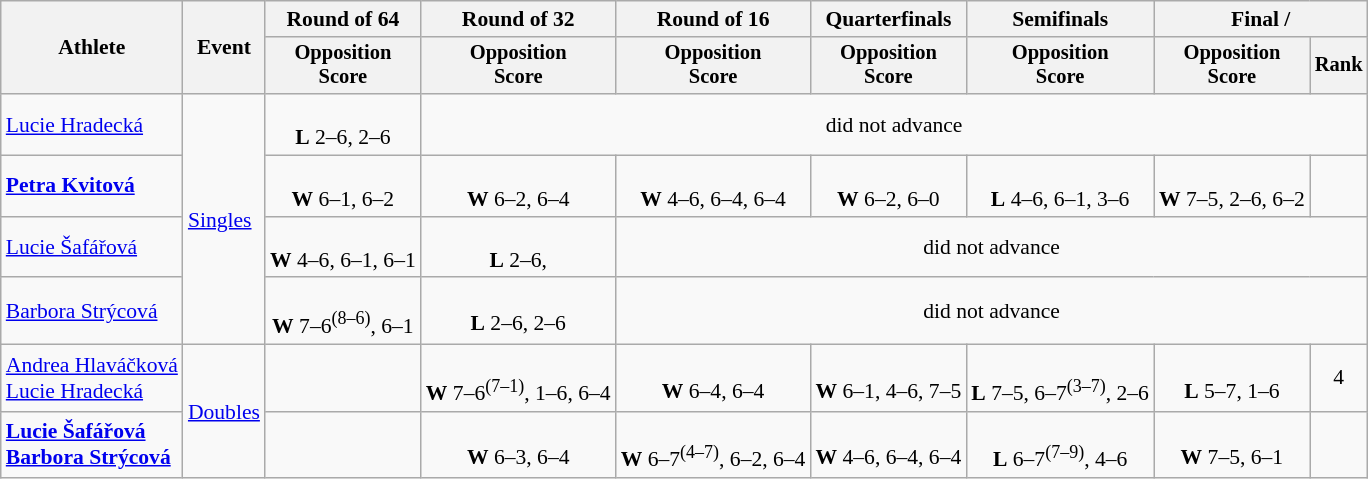<table class=wikitable style="font-size:90%">
<tr>
<th rowspan="2">Athlete</th>
<th rowspan="2">Event</th>
<th>Round of 64</th>
<th>Round of 32</th>
<th>Round of 16</th>
<th>Quarterfinals</th>
<th>Semifinals</th>
<th colspan=2>Final / </th>
</tr>
<tr style="font-size:95%">
<th>Opposition<br>Score</th>
<th>Opposition<br>Score</th>
<th>Opposition<br>Score</th>
<th>Opposition<br>Score</th>
<th>Opposition<br>Score</th>
<th>Opposition<br>Score</th>
<th>Rank</th>
</tr>
<tr align=center>
<td align=left><a href='#'>Lucie Hradecká</a></td>
<td align=left rowspan=4><a href='#'>Singles</a></td>
<td><br><strong>L</strong> 2–6, 2–6</td>
<td colspan=6>did not advance</td>
</tr>
<tr align=center>
<td align=left><strong><a href='#'>Petra Kvitová</a></strong></td>
<td><br><strong>W</strong> 6–1, 6–2</td>
<td><br><strong>W</strong> 6–2, 6–4</td>
<td><br><strong>W</strong> 4–6, 6–4, 6–4</td>
<td><br><strong>W</strong> 6–2, 6–0</td>
<td><br><strong>L</strong> 4–6, 6–1, 3–6</td>
<td><br><strong>W</strong> 7–5, 2–6, 6–2</td>
<td></td>
</tr>
<tr align=center>
<td align=left><a href='#'>Lucie Šafářová</a></td>
<td><br><strong>W</strong> 4–6, 6–1, 6–1</td>
<td><br><strong>L</strong> 2–6, </td>
<td colspan=5>did not advance</td>
</tr>
<tr align=center>
<td align=left><a href='#'>Barbora Strýcová</a></td>
<td><br><strong>W</strong> 7–6<sup>(8–6)</sup>, 6–1</td>
<td><br><strong>L</strong> 2–6, 2–6</td>
<td colspan=5>did not advance</td>
</tr>
<tr align=center>
<td align=left><a href='#'>Andrea Hlaváčková</a><br><a href='#'>Lucie Hradecká</a></td>
<td align=left rowspan=2><a href='#'>Doubles</a></td>
<td></td>
<td><br><strong>W</strong> 7–6<sup>(7–1)</sup>, 1–6, 6–4</td>
<td><br><strong>W</strong> 6–4, 6–4</td>
<td><br><strong>W</strong> 6–1, 4–6, 7–5</td>
<td><br><strong>L</strong> 7–5, 6–7<sup>(3–7)</sup>, 2–6</td>
<td><br><strong>L</strong> 5–7, 1–6</td>
<td>4</td>
</tr>
<tr align=center>
<td align=left><strong><a href='#'>Lucie Šafářová</a><br><a href='#'>Barbora Strýcová</a></strong></td>
<td></td>
<td><br><strong>W</strong> 6–3, 6–4</td>
<td><br><strong>W</strong> 6–7<sup>(4–7)</sup>, 6–2, 6–4</td>
<td><br><strong>W</strong> 4–6, 6–4, 6–4</td>
<td><br><strong>L</strong> 6–7<sup>(7–9)</sup>, 4–6</td>
<td><br><strong>W</strong> 7–5, 6–1</td>
<td></td>
</tr>
</table>
